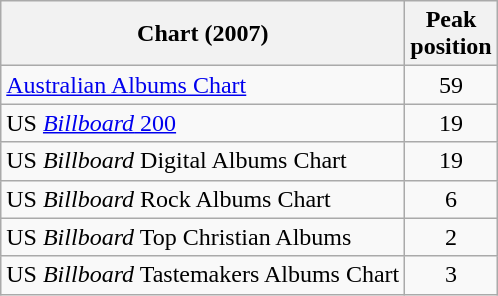<table class="wikitable">
<tr>
<th>Chart (2007)</th>
<th>Peak<br>position</th>
</tr>
<tr>
<td><a href='#'>Australian Albums Chart</a></td>
<td align="center">59</td>
</tr>
<tr>
<td>US <a href='#'><em>Billboard</em> 200</a></td>
<td align="center">19</td>
</tr>
<tr>
<td>US <em>Billboard</em> Digital Albums Chart</td>
<td align="center">19</td>
</tr>
<tr>
<td>US <em>Billboard</em> Rock Albums Chart</td>
<td align="center">6</td>
</tr>
<tr>
<td>US <em>Billboard</em> Top Christian Albums</td>
<td align="center">2</td>
</tr>
<tr>
<td>US <em>Billboard</em> Tastemakers Albums Chart</td>
<td align="center">3</td>
</tr>
</table>
